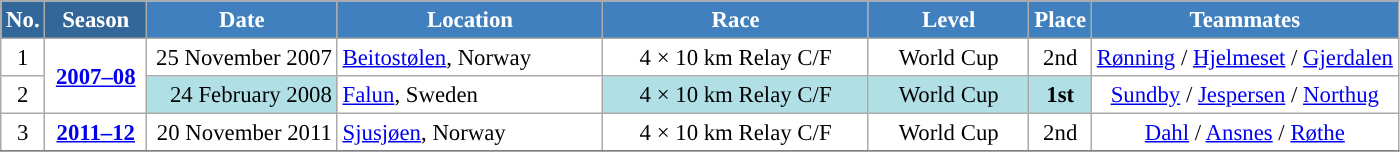<table class="wikitable sortable" style="font-size:95%; text-align:center; border:grey solid 1px; border-collapse:collapse; background:#ffffff;">
<tr style="background:#efefef;">
<th style="background-color:#369; color:white;">No.</th>
<th style="background-color:#369; color:white;">Season</th>
<th style="background-color:#4180be; color:white; width:120px;">Date</th>
<th style="background-color:#4180be; color:white; width:170px;">Location</th>
<th style="background-color:#4180be; color:white; width:170px;">Race</th>
<th style="background-color:#4180be; color:white; width:100px;">Level</th>
<th style="background-color:#4180be; color:white;">Place</th>
<th style="background-color:#4180be; color:white;">Teammates</th>
</tr>
<tr>
<td align=center>1</td>
<td rowspan=2 align=center><strong> <a href='#'>2007–08</a> </strong></td>
<td align=right>25 November 2007</td>
<td align=left> <a href='#'>Beitostølen</a>, Norway</td>
<td>4 × 10 km Relay C/F</td>
<td>World Cup</td>
<td>2nd</td>
<td><a href='#'>Rønning</a> / <a href='#'>Hjelmeset</a> / <a href='#'>Gjerdalen</a></td>
</tr>
<tr>
<td align=center>2</td>
<td bgcolor="#BOEOE6" align=right>24 February 2008</td>
<td align=left> <a href='#'>Falun</a>, Sweden</td>
<td bgcolor="#BOEOE6">4 × 10 km Relay C/F</td>
<td bgcolor="#BOEOE6">World Cup</td>
<td bgcolor="#BOEOE6"><strong>1st</strong></td>
<td><a href='#'>Sundby</a> / <a href='#'>Jespersen</a> / <a href='#'>Northug</a></td>
</tr>
<tr>
<td align=center>3</td>
<td rowspan=1 align=center><strong> <a href='#'>2011–12</a> </strong></td>
<td align=right>20 November 2011</td>
<td align=left> <a href='#'>Sjusjøen</a>, Norway</td>
<td>4 × 10 km Relay C/F</td>
<td>World Cup</td>
<td>2nd</td>
<td><a href='#'>Dahl</a> / <a href='#'>Ansnes</a> / <a href='#'>Røthe</a></td>
</tr>
<tr>
</tr>
</table>
